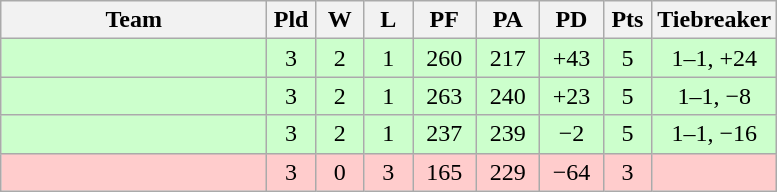<table class="wikitable" style="text-align:center;">
<tr>
<th width=170>Team</th>
<th width=25>Pld</th>
<th width=25>W</th>
<th width=25>L</th>
<th width=35>PF</th>
<th width=35>PA</th>
<th width=35>PD</th>
<th width=25>Pts</th>
<th width=50>Tiebreaker</th>
</tr>
<tr bgcolor=#ccffcc>
<td align="left"></td>
<td>3</td>
<td>2</td>
<td>1</td>
<td>260</td>
<td>217</td>
<td>+43</td>
<td>5</td>
<td>1–1, +24</td>
</tr>
<tr bgcolor=#ccffcc>
<td align="left"></td>
<td>3</td>
<td>2</td>
<td>1</td>
<td>263</td>
<td>240</td>
<td>+23</td>
<td>5</td>
<td>1–1, −8</td>
</tr>
<tr bgcolor=#ccffcc>
<td align="left"></td>
<td>3</td>
<td>2</td>
<td>1</td>
<td>237</td>
<td>239</td>
<td>−2</td>
<td>5</td>
<td>1–1, −16</td>
</tr>
<tr bgcolor=#ffcccc>
<td align="left"></td>
<td>3</td>
<td>0</td>
<td>3</td>
<td>165</td>
<td>229</td>
<td>−64</td>
<td>3</td>
<td></td>
</tr>
</table>
